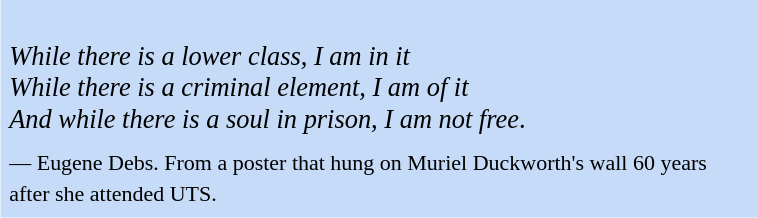<table class="toccolours" style="float: right; margin-left: 1em; margin-right: 1em; font-size: 110%; background:#c6dbf7; color:black; width:35em; max-width: 40%;" cellspacing="5">
<tr>
<td style="text-align: left;"><br><em>While there is a lower class, I am in it</em><br>
<em>While there is a criminal element, I am of it</em><br>
<em>And while there is a soul in prison, I am not free</em>.</td>
</tr>
<tr>
<td style="text-align: left;"><small> —  Eugene Debs. From a poster that hung on Muriel Duckworth's wall 60 years after she attended UTS.</small></td>
</tr>
</table>
